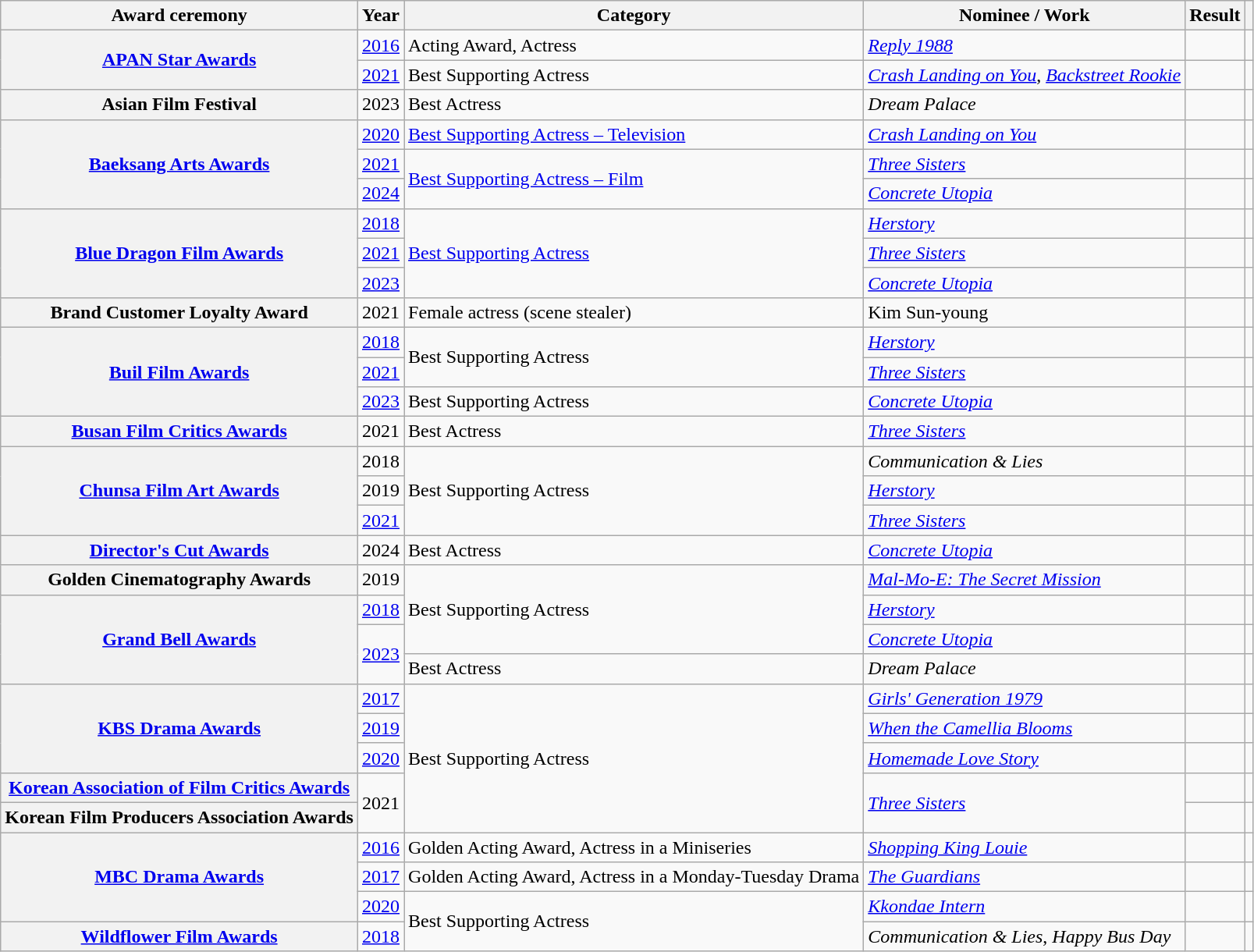<table class="wikitable plainrowheaders sortable">
<tr>
<th scope="col">Award ceremony</th>
<th scope="col">Year</th>
<th scope="col">Category</th>
<th scope="col">Nominee / Work</th>
<th scope="col">Result</th>
<th scope="col" class="unsortable"></th>
</tr>
<tr>
<th scope="row"  rowspan="2"><a href='#'>APAN Star Awards</a></th>
<td style="text-align:center" rowspan="1"><a href='#'>2016</a></td>
<td Best New Actress>Acting Award, Actress</td>
<td><em><a href='#'>Reply 1988</a></em></td>
<td></td>
<td style="text-align:center"></td>
</tr>
<tr>
<td style="text-align:center"><a href='#'>2021</a></td>
<td>Best Supporting Actress</td>
<td><em><a href='#'>Crash Landing on You</a></em>, <em><a href='#'>Backstreet Rookie</a></em></td>
<td></td>
<td style="text-align:center"></td>
</tr>
<tr>
<th scope="row">Asian Film Festival</th>
<td style="text-align:center">2023</td>
<td>Best Actress</td>
<td><em>Dream Palace</em></td>
<td></td>
<td style="text-align:center"></td>
</tr>
<tr>
<th rowspan="3" scope="row"><a href='#'>Baeksang Arts Awards</a></th>
<td style="text-align:center"><a href='#'>2020</a></td>
<td><a href='#'>Best Supporting Actress – Television</a></td>
<td><em><a href='#'>Crash Landing on You</a></em></td>
<td></td>
<td style="text-align:center"></td>
</tr>
<tr>
<td style="text-align:center"><a href='#'>2021</a></td>
<td rowspan="2"><a href='#'>Best Supporting Actress – Film</a></td>
<td><em><a href='#'>Three Sisters</a></em></td>
<td></td>
<td style="text-align:center"></td>
</tr>
<tr>
<td style="text-align:center"><a href='#'>2024</a></td>
<td><em><a href='#'>Concrete Utopia</a></em></td>
<td></td>
<td style="text-align:center"></td>
</tr>
<tr>
<th scope="row"  rowspan="3"><a href='#'>Blue Dragon Film Awards</a></th>
<td style="text-align:center"><a href='#'>2018</a></td>
<td rowspan="3"><a href='#'>Best Supporting Actress</a></td>
<td><em><a href='#'>Herstory</a></em></td>
<td></td>
<td style="text-align:center"></td>
</tr>
<tr>
<td style="text-align:center"><a href='#'>2021</a></td>
<td><em><a href='#'>Three Sisters</a></em></td>
<td></td>
<td style="text-align:center"></td>
</tr>
<tr>
<td style="text-align:center"><a href='#'>2023</a></td>
<td><em><a href='#'>Concrete Utopia</a></em></td>
<td></td>
<td style="text-align:center"></td>
</tr>
<tr>
<th scope="row">Brand Customer Loyalty Award</th>
<td style="text-align:center">2021</td>
<td>Female actress (scene stealer)</td>
<td>Kim Sun-young</td>
<td></td>
<td style="text-align:center"></td>
</tr>
<tr>
<th rowspan="3" scope="row"><a href='#'>Buil Film Awards</a></th>
<td style="text-align:center"><a href='#'>2018</a></td>
<td rowspan=2>Best Supporting Actress</td>
<td><em><a href='#'>Herstory</a></em></td>
<td></td>
<td style="text-align:center"></td>
</tr>
<tr>
<td style="text-align:center"><a href='#'>2021</a></td>
<td><em><a href='#'>Three Sisters</a></em></td>
<td></td>
<td style="text-align:center"></td>
</tr>
<tr>
<td style="text-align:center"><a href='#'>2023</a></td>
<td>Best Supporting Actress</td>
<td><em><a href='#'>Concrete Utopia</a></em></td>
<td></td>
<td style="text-align:center"></td>
</tr>
<tr>
<th scope="row"><a href='#'>Busan Film Critics Awards</a></th>
<td style="text-align:center">2021</td>
<td>Best Actress</td>
<td><em><a href='#'>Three Sisters</a></em></td>
<td></td>
<td style="text-align:center"></td>
</tr>
<tr>
<th scope="row" rowspan="3"><a href='#'>Chunsa Film Art Awards</a></th>
<td style="text-align:center">2018</td>
<td rowspan="3">Best Supporting Actress</td>
<td><em>Communication & Lies</em></td>
<td></td>
<td></td>
</tr>
<tr>
<td style="text-align:center">2019</td>
<td><em><a href='#'>Herstory</a></em></td>
<td></td>
<td></td>
</tr>
<tr>
<td style="text-align:center"><a href='#'>2021</a></td>
<td rowspan=1><em><a href='#'>Three Sisters</a></em></td>
<td></td>
<td style="text-align:center"></td>
</tr>
<tr>
<th scope="row"><a href='#'>Director's Cut Awards</a></th>
<td style="text-align:center">2024</td>
<td rowspan="1">Best Actress</td>
<td><em><a href='#'>Concrete Utopia</a></em></td>
<td></td>
<td style="text-align:center"></td>
</tr>
<tr>
<th scope="row">Golden Cinematography Awards</th>
<td style="text-align:center">2019</td>
<td rowspan="3">Best Supporting Actress</td>
<td><em><a href='#'>Mal-Mo-E: The Secret Mission</a></em></td>
<td></td>
<td style="text-align:center"></td>
</tr>
<tr>
<th rowspan="3" scope="row"><a href='#'>Grand Bell Awards</a></th>
<td style="text-align:center"><a href='#'>2018</a></td>
<td rowspan=1><em><a href='#'>Herstory</a></em></td>
<td></td>
<td style="text-align:center"></td>
</tr>
<tr>
<td style="text-align:center" rowspan="2"><a href='#'>2023</a></td>
<td><em><a href='#'>Concrete Utopia</a></em></td>
<td></td>
<td Style="text-align:center"></td>
</tr>
<tr>
<td>Best Actress</td>
<td><em>Dream Palace</em></td>
<td></td>
<td Style="text-align:center"></td>
</tr>
<tr>
<th scope="row"  rowspan="3"><a href='#'>KBS Drama Awards</a></th>
<td style="text-align:center"><a href='#'>2017</a></td>
<td rowspan="5">Best Supporting Actress</td>
<td><em><a href='#'>Girls' Generation 1979</a></em></td>
<td></td>
<td></td>
</tr>
<tr>
<td style="text-align:center"><a href='#'>2019</a></td>
<td><em><a href='#'>When the Camellia Blooms</a></em></td>
<td></td>
<td></td>
</tr>
<tr>
<td style="text-align:center"><a href='#'>2020</a></td>
<td><em><a href='#'>Homemade Love Story</a></em></td>
<td></td>
<td style="text-align:center"></td>
</tr>
<tr>
<th scope="row"><a href='#'>Korean Association of Film Critics Awards</a></th>
<td style="text-align:center" rowspan="2">2021</td>
<td rowspan=2><em><a href='#'>Three Sisters</a></em></td>
<td></td>
<td style="text-align:center"></td>
</tr>
<tr>
<th scope="row">Korean Film Producers Association Awards</th>
<td></td>
<td style="text-align:center"></td>
</tr>
<tr>
<th scope="row"  rowspan="3"><a href='#'>MBC Drama Awards</a></th>
<td style="text-align:center"><a href='#'>2016</a></td>
<td>Golden Acting Award, Actress in a Miniseries</td>
<td><em><a href='#'>Shopping King Louie</a></em></td>
<td></td>
<td></td>
</tr>
<tr>
<td style="text-align:center"><a href='#'>2017</a></td>
<td>Golden Acting Award, Actress in a Monday-Tuesday Drama</td>
<td><em><a href='#'>The Guardians</a></em></td>
<td></td>
<td></td>
</tr>
<tr>
<td style="text-align:center"><a href='#'>2020</a></td>
<td rowspan=2>Best Supporting Actress</td>
<td><em><a href='#'>Kkondae Intern</a></em></td>
<td></td>
<td style="text-align:center"></td>
</tr>
<tr>
<th scope="row"><a href='#'>Wildflower Film Awards</a></th>
<td style="text-align:center"><a href='#'>2018</a></td>
<td><em>Communication & Lies</em>, <em>Happy Bus Day</em></td>
<td></td>
<td></td>
</tr>
</table>
